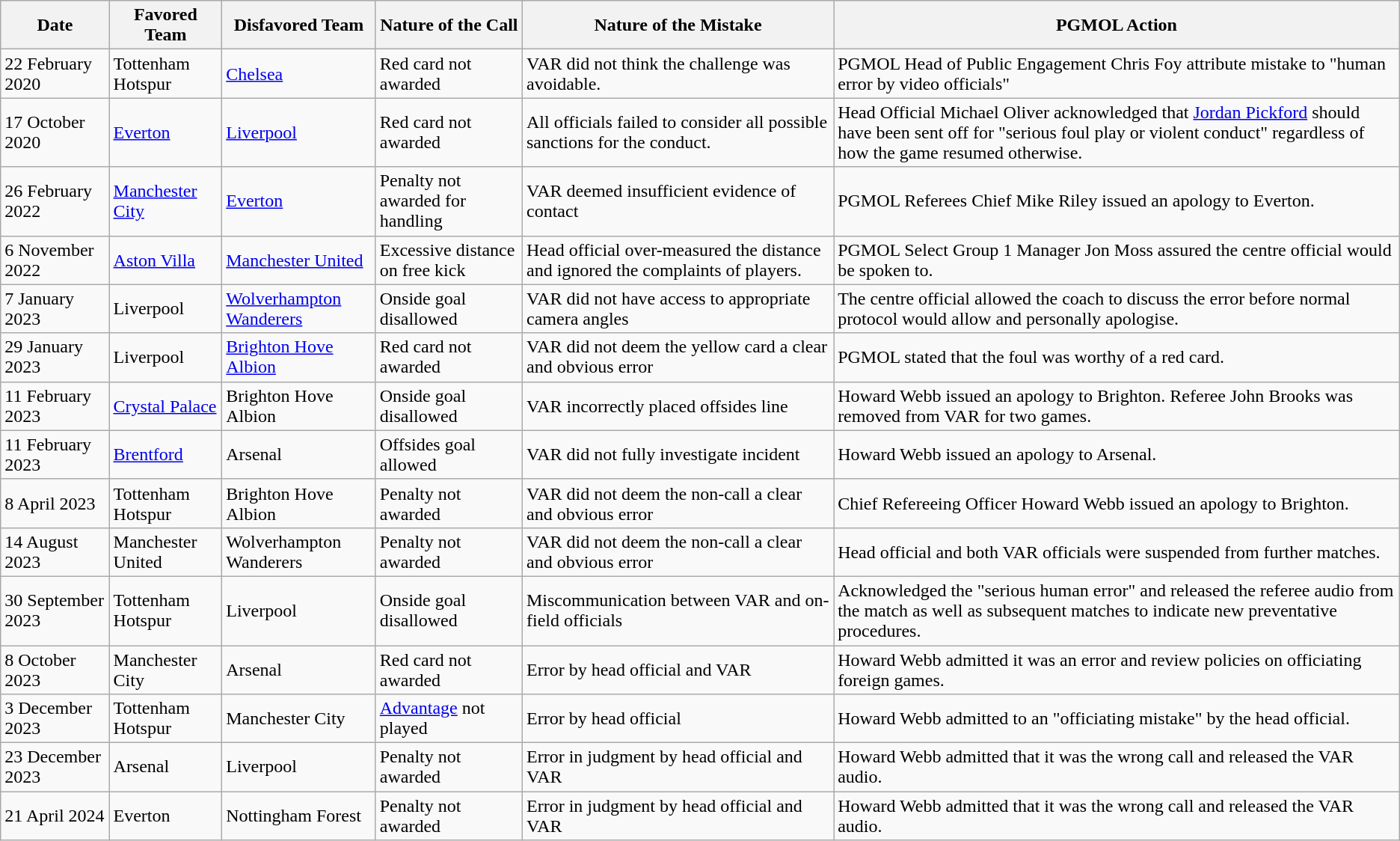<table class="wikitable">
<tr>
<th>Date</th>
<th>Favored Team</th>
<th>Disfavored Team</th>
<th>Nature of the Call</th>
<th>Nature of the Mistake</th>
<th>PGMOL Action</th>
</tr>
<tr>
<td>22 February 2020</td>
<td>Tottenham Hotspur</td>
<td><a href='#'>Chelsea</a></td>
<td>Red card not awarded</td>
<td>VAR did not think the challenge was avoidable.</td>
<td>PGMOL Head of Public Engagement Chris Foy attribute mistake to "human error by video officials"</td>
</tr>
<tr>
<td>17 October 2020</td>
<td><a href='#'>Everton</a></td>
<td><a href='#'>Liverpool</a></td>
<td>Red card not awarded</td>
<td>All officials failed to consider all possible sanctions for the conduct.</td>
<td>Head Official Michael Oliver acknowledged that <a href='#'>Jordan Pickford</a> should have been sent off for "serious foul play or violent conduct" regardless of how the game resumed otherwise.</td>
</tr>
<tr>
<td>26 February 2022</td>
<td><a href='#'>Manchester City</a></td>
<td><a href='#'>Everton</a></td>
<td>Penalty not awarded for handling</td>
<td>VAR deemed insufficient evidence of contact</td>
<td>PGMOL Referees Chief Mike Riley issued an apology to Everton.</td>
</tr>
<tr>
<td>6 November 2022</td>
<td><a href='#'>Aston Villa</a></td>
<td><a href='#'>Manchester United</a></td>
<td>Excessive distance on free kick</td>
<td>Head official over-measured the distance and ignored the complaints of players.</td>
<td>PGMOL Select Group 1 Manager Jon Moss assured the centre official would be spoken to.</td>
</tr>
<tr>
<td>7 January 2023</td>
<td>Liverpool</td>
<td><a href='#'>Wolverhampton Wanderers</a></td>
<td>Onside goal disallowed</td>
<td>VAR did not have access to appropriate camera angles</td>
<td>The centre official allowed the coach to discuss the error before normal protocol would allow and personally apologise.</td>
</tr>
<tr>
<td>29 January 2023</td>
<td>Liverpool</td>
<td><a href='#'>Brighton Hove Albion</a></td>
<td>Red card not awarded</td>
<td>VAR did not deem the yellow card a clear and obvious error</td>
<td>PGMOL stated that the foul was worthy of a red card.</td>
</tr>
<tr>
<td>11 February 2023</td>
<td><a href='#'>Crystal Palace</a></td>
<td>Brighton Hove Albion</td>
<td>Onside goal disallowed</td>
<td>VAR incorrectly placed offsides line</td>
<td>Howard Webb issued an apology to Brighton. Referee John Brooks was removed from VAR for two games.</td>
</tr>
<tr>
<td>11 February 2023</td>
<td><a href='#'>Brentford</a></td>
<td>Arsenal</td>
<td>Offsides goal allowed</td>
<td>VAR did not fully investigate incident</td>
<td>Howard Webb issued an apology to Arsenal.</td>
</tr>
<tr>
<td>8 April 2023</td>
<td>Tottenham Hotspur</td>
<td>Brighton Hove Albion</td>
<td>Penalty not awarded</td>
<td>VAR did not deem the non-call a clear and obvious error</td>
<td>Chief Refereeing Officer Howard Webb issued an apology to Brighton.</td>
</tr>
<tr>
<td>14 August 2023</td>
<td>Manchester United</td>
<td>Wolverhampton Wanderers</td>
<td>Penalty not awarded</td>
<td>VAR did not deem the non-call a clear and obvious error</td>
<td>Head official and both VAR officials were suspended from further matches.</td>
</tr>
<tr>
<td>30 September 2023</td>
<td>Tottenham Hotspur</td>
<td>Liverpool</td>
<td>Onside goal disallowed</td>
<td>Miscommunication between VAR and on-field officials</td>
<td>Acknowledged the "serious human error" and released the referee audio from the match as well as subsequent matches to indicate new preventative procedures.</td>
</tr>
<tr>
<td>8 October 2023</td>
<td>Manchester City</td>
<td>Arsenal</td>
<td>Red card not awarded</td>
<td>Error by head official and VAR</td>
<td>Howard Webb admitted it was an error and review policies on officiating foreign games.</td>
</tr>
<tr>
<td>3 December 2023</td>
<td>Tottenham Hotspur</td>
<td>Manchester City</td>
<td><a href='#'>Advantage</a> not played</td>
<td>Error by head official</td>
<td>Howard Webb admitted to an "officiating mistake" by the head official.</td>
</tr>
<tr>
<td>23 December 2023</td>
<td>Arsenal</td>
<td>Liverpool</td>
<td>Penalty not awarded</td>
<td>Error in judgment by head official and VAR</td>
<td>Howard Webb admitted that it was the wrong call and released the VAR audio.</td>
</tr>
<tr>
<td>21 April 2024</td>
<td>Everton</td>
<td>Nottingham Forest</td>
<td>Penalty not awarded</td>
<td>Error in judgment by head official and VAR</td>
<td>Howard Webb admitted that it was the wrong call and released the VAR audio.</td>
</tr>
</table>
